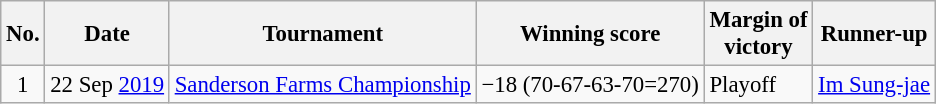<table class="wikitable" style="font-size:95%;">
<tr>
<th>No.</th>
<th>Date</th>
<th>Tournament</th>
<th>Winning score</th>
<th>Margin of<br>victory</th>
<th>Runner-up</th>
</tr>
<tr>
<td align=center>1</td>
<td align=right>22 Sep <a href='#'>2019</a></td>
<td><a href='#'>Sanderson Farms Championship</a></td>
<td>−18 (70-67-63-70=270)</td>
<td>Playoff</td>
<td> <a href='#'>Im Sung-jae</a></td>
</tr>
</table>
